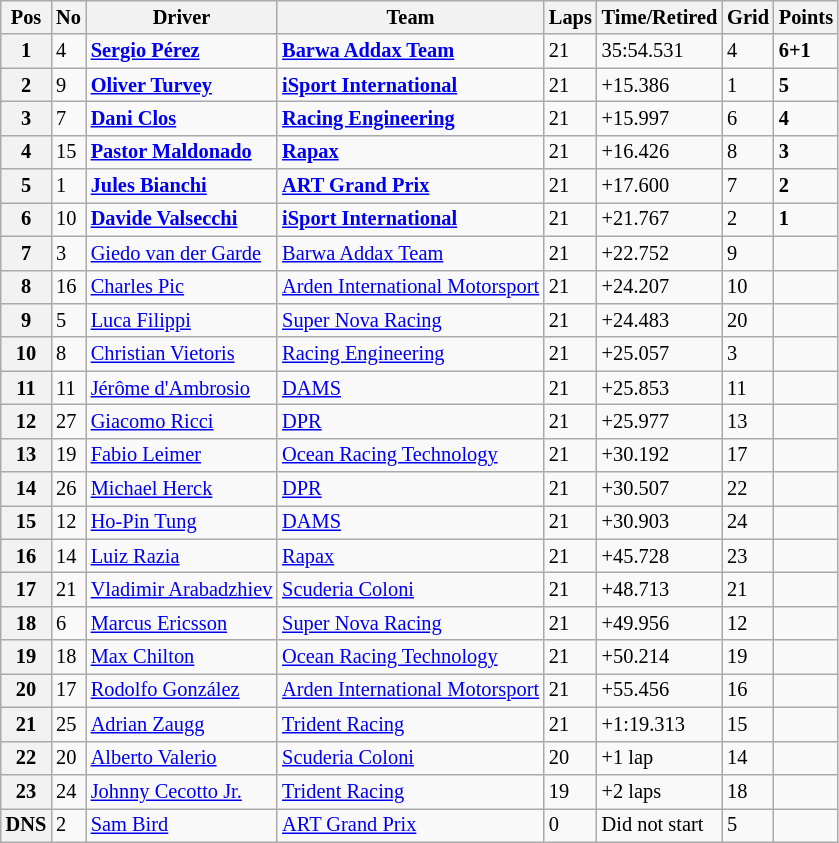<table class="wikitable" style="font-size:85%">
<tr>
<th>Pos</th>
<th>No</th>
<th>Driver</th>
<th>Team</th>
<th>Laps</th>
<th>Time/Retired</th>
<th>Grid</th>
<th>Points</th>
</tr>
<tr>
<th>1</th>
<td>4</td>
<td> <strong><a href='#'>Sergio Pérez</a></strong></td>
<td><strong><a href='#'>Barwa Addax Team</a></strong></td>
<td>21</td>
<td>35:54.531</td>
<td>4</td>
<td><strong>6+1</strong></td>
</tr>
<tr>
<th>2</th>
<td>9</td>
<td> <strong><a href='#'>Oliver Turvey</a></strong></td>
<td><strong><a href='#'>iSport International</a></strong></td>
<td>21</td>
<td>+15.386</td>
<td>1</td>
<td><strong>5</strong></td>
</tr>
<tr>
<th>3</th>
<td>7</td>
<td> <strong><a href='#'>Dani Clos</a></strong></td>
<td><strong><a href='#'>Racing Engineering</a></strong></td>
<td>21</td>
<td>+15.997</td>
<td>6</td>
<td><strong>4</strong></td>
</tr>
<tr>
<th>4</th>
<td>15</td>
<td> <strong><a href='#'>Pastor Maldonado</a></strong></td>
<td><strong><a href='#'>Rapax</a></strong></td>
<td>21</td>
<td>+16.426</td>
<td>8</td>
<td><strong>3</strong></td>
</tr>
<tr>
<th>5</th>
<td>1</td>
<td> <strong><a href='#'>Jules Bianchi</a></strong></td>
<td><strong><a href='#'>ART Grand Prix</a></strong></td>
<td>21</td>
<td>+17.600</td>
<td>7</td>
<td><strong>2</strong></td>
</tr>
<tr>
<th>6</th>
<td>10</td>
<td> <strong><a href='#'>Davide Valsecchi</a></strong></td>
<td><strong><a href='#'>iSport International</a></strong></td>
<td>21</td>
<td>+21.767</td>
<td>2</td>
<td><strong>1</strong></td>
</tr>
<tr>
<th>7</th>
<td>3</td>
<td> <a href='#'>Giedo van der Garde</a></td>
<td><a href='#'>Barwa Addax Team</a></td>
<td>21</td>
<td>+22.752</td>
<td>9</td>
<td></td>
</tr>
<tr>
<th>8</th>
<td>16</td>
<td> <a href='#'>Charles Pic</a></td>
<td><a href='#'>Arden International Motorsport</a></td>
<td>21</td>
<td>+24.207</td>
<td>10</td>
<td></td>
</tr>
<tr>
<th>9</th>
<td>5</td>
<td> <a href='#'>Luca Filippi</a></td>
<td><a href='#'>Super Nova Racing</a></td>
<td>21</td>
<td>+24.483</td>
<td>20</td>
<td></td>
</tr>
<tr>
<th>10</th>
<td>8</td>
<td> <a href='#'>Christian Vietoris</a></td>
<td><a href='#'>Racing Engineering</a></td>
<td>21</td>
<td>+25.057</td>
<td>3</td>
<td></td>
</tr>
<tr>
<th>11</th>
<td>11</td>
<td> <a href='#'>Jérôme d'Ambrosio</a></td>
<td><a href='#'>DAMS</a></td>
<td>21</td>
<td>+25.853</td>
<td>11</td>
<td></td>
</tr>
<tr>
<th>12</th>
<td>27</td>
<td> <a href='#'>Giacomo Ricci</a></td>
<td><a href='#'>DPR</a></td>
<td>21</td>
<td>+25.977</td>
<td>13</td>
<td></td>
</tr>
<tr>
<th>13</th>
<td>19</td>
<td> <a href='#'>Fabio Leimer</a></td>
<td><a href='#'>Ocean Racing Technology</a></td>
<td>21</td>
<td>+30.192</td>
<td>17</td>
<td></td>
</tr>
<tr>
<th>14</th>
<td>26</td>
<td> <a href='#'>Michael Herck</a></td>
<td><a href='#'>DPR</a></td>
<td>21</td>
<td>+30.507</td>
<td>22</td>
<td></td>
</tr>
<tr>
<th>15</th>
<td>12</td>
<td> <a href='#'>Ho-Pin Tung</a></td>
<td><a href='#'>DAMS</a></td>
<td>21</td>
<td>+30.903</td>
<td>24</td>
<td></td>
</tr>
<tr>
<th>16</th>
<td>14</td>
<td> <a href='#'>Luiz Razia</a></td>
<td><a href='#'>Rapax</a></td>
<td>21</td>
<td>+45.728</td>
<td>23</td>
<td></td>
</tr>
<tr>
<th>17</th>
<td>21</td>
<td> <a href='#'>Vladimir Arabadzhiev</a></td>
<td><a href='#'>Scuderia Coloni</a></td>
<td>21</td>
<td>+48.713</td>
<td>21</td>
<td></td>
</tr>
<tr>
<th>18</th>
<td>6</td>
<td> <a href='#'>Marcus Ericsson</a></td>
<td><a href='#'>Super Nova Racing</a></td>
<td>21</td>
<td>+49.956</td>
<td>12</td>
<td></td>
</tr>
<tr>
<th>19</th>
<td>18</td>
<td> <a href='#'>Max Chilton</a></td>
<td><a href='#'>Ocean Racing Technology</a></td>
<td>21</td>
<td>+50.214</td>
<td>19</td>
<td></td>
</tr>
<tr>
<th>20</th>
<td>17</td>
<td> <a href='#'>Rodolfo González</a></td>
<td><a href='#'>Arden International Motorsport</a></td>
<td>21</td>
<td>+55.456</td>
<td>16</td>
<td></td>
</tr>
<tr>
<th>21</th>
<td>25</td>
<td> <a href='#'>Adrian Zaugg</a></td>
<td><a href='#'>Trident Racing</a></td>
<td>21</td>
<td>+1:19.313</td>
<td>15</td>
<td></td>
</tr>
<tr>
<th>22</th>
<td>20</td>
<td> <a href='#'>Alberto Valerio</a></td>
<td><a href='#'>Scuderia Coloni</a></td>
<td>20</td>
<td>+1 lap</td>
<td>14</td>
<td></td>
</tr>
<tr>
<th>23</th>
<td>24</td>
<td> <a href='#'>Johnny Cecotto Jr.</a></td>
<td><a href='#'>Trident Racing</a></td>
<td>19</td>
<td>+2 laps</td>
<td>18</td>
<td></td>
</tr>
<tr>
<th>DNS</th>
<td>2</td>
<td> <a href='#'>Sam Bird</a></td>
<td><a href='#'>ART Grand Prix</a></td>
<td>0</td>
<td>Did not start</td>
<td>5</td>
<td></td>
</tr>
</table>
